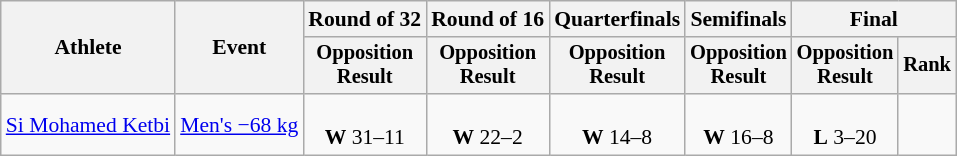<table class="wikitable" style="text-align:center; font-size:90%">
<tr>
<th rowspan=2>Athlete</th>
<th rowspan=2>Event</th>
<th>Round of 32</th>
<th>Round of 16</th>
<th>Quarterfinals</th>
<th>Semifinals</th>
<th colspan=2>Final</th>
</tr>
<tr style="font-size:95%">
<th>Opposition<br>Result</th>
<th>Opposition<br>Result</th>
<th>Opposition<br>Result</th>
<th>Opposition<br>Result</th>
<th>Opposition<br>Result</th>
<th>Rank</th>
</tr>
<tr>
<td align=left><a href='#'>Si Mohamed Ketbi</a></td>
<td align=left><a href='#'>Men's −68 kg</a></td>
<td><br><strong>W</strong> 31–11</td>
<td><br><strong>W</strong> 22–2</td>
<td><br><strong>W</strong> 14–8</td>
<td><br><strong>W</strong> 16–8</td>
<td><br><strong>L</strong> 3–20</td>
<td></td>
</tr>
</table>
